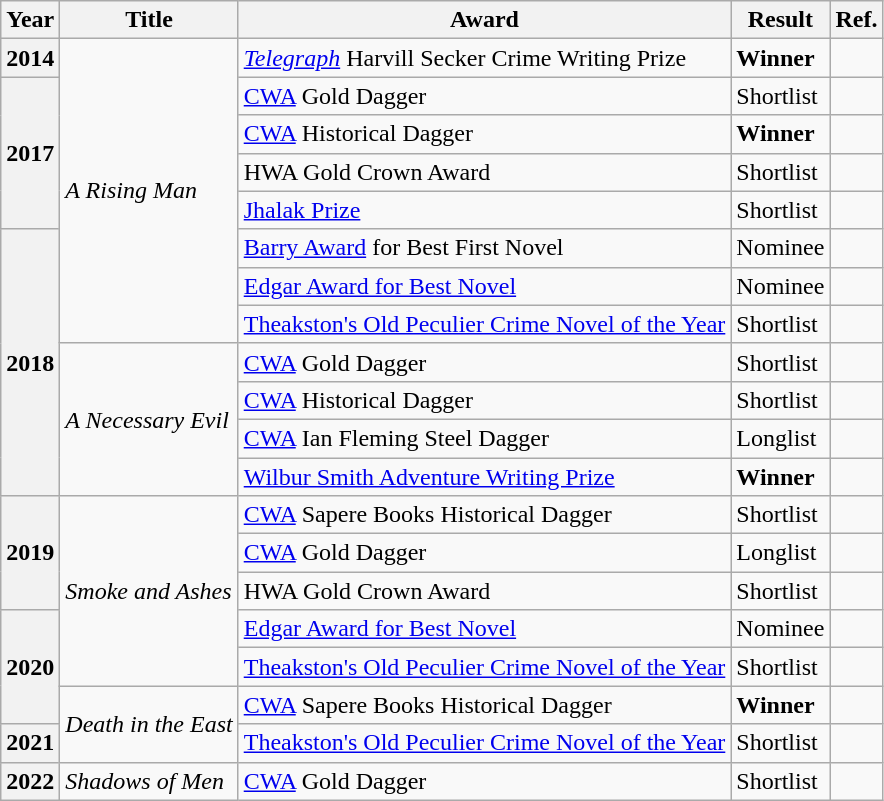<table class="wikitable sortable mw-collapsible">
<tr>
<th>Year</th>
<th>Title</th>
<th>Award</th>
<th>Result</th>
<th>Ref.</th>
</tr>
<tr>
<th>2014</th>
<td rowspan="8"><em>A Rising Man</em></td>
<td><em><a href='#'>Telegraph</a></em> Harvill Secker Crime Writing Prize</td>
<td><strong>Winner</strong></td>
<td></td>
</tr>
<tr>
<th rowspan="4">2017</th>
<td><a href='#'>CWA</a> Gold Dagger</td>
<td>Shortlist</td>
<td></td>
</tr>
<tr>
<td><a href='#'>CWA</a> Historical Dagger</td>
<td><strong>Winner</strong></td>
<td></td>
</tr>
<tr>
<td>HWA Gold Crown Award</td>
<td>Shortlist</td>
<td></td>
</tr>
<tr>
<td><a href='#'>Jhalak Prize</a></td>
<td>Shortlist</td>
<td></td>
</tr>
<tr>
<th rowspan="7">2018</th>
<td><a href='#'>Barry Award</a> for Best First Novel</td>
<td>Nominee</td>
<td></td>
</tr>
<tr>
<td><a href='#'>Edgar Award for Best Novel</a></td>
<td>Nominee</td>
<td></td>
</tr>
<tr>
<td><a href='#'>Theakston's Old Peculier Crime Novel of the Year</a></td>
<td>Shortlist</td>
<td></td>
</tr>
<tr>
<td rowspan="4"><em>A Necessary Evil</em></td>
<td><a href='#'>CWA</a> Gold Dagger</td>
<td>Shortlist</td>
<td></td>
</tr>
<tr>
<td><a href='#'>CWA</a> Historical Dagger</td>
<td>Shortlist</td>
<td></td>
</tr>
<tr>
<td><a href='#'>CWA</a> Ian Fleming Steel Dagger</td>
<td>Longlist</td>
<td></td>
</tr>
<tr>
<td><a href='#'>Wilbur Smith Adventure Writing Prize</a></td>
<td><strong>Winner</strong></td>
<td></td>
</tr>
<tr>
<th rowspan="3">2019</th>
<td rowspan="5"><em>Smoke and Ashes</em></td>
<td><a href='#'>CWA</a> Sapere Books Historical Dagger</td>
<td>Shortlist</td>
<td></td>
</tr>
<tr>
<td><a href='#'>CWA</a> Gold Dagger</td>
<td>Longlist</td>
<td></td>
</tr>
<tr>
<td>HWA Gold Crown Award</td>
<td>Shortlist</td>
<td></td>
</tr>
<tr>
<th rowspan="3">2020</th>
<td><a href='#'>Edgar Award for Best Novel</a></td>
<td>Nominee</td>
<td></td>
</tr>
<tr>
<td><a href='#'>Theakston's Old Peculier Crime Novel of the Year</a></td>
<td>Shortlist</td>
<td></td>
</tr>
<tr>
<td rowspan="2"><em>Death in the East</em></td>
<td><a href='#'>CWA</a> Sapere Books Historical Dagger</td>
<td><strong>Winner</strong></td>
<td></td>
</tr>
<tr>
<th>2021</th>
<td><a href='#'>Theakston's Old Peculier Crime Novel of the Year</a></td>
<td>Shortlist</td>
<td></td>
</tr>
<tr>
<th>2022</th>
<td><em>Shadows of Men</em></td>
<td><a href='#'>CWA</a> Gold Dagger</td>
<td>Shortlist</td>
<td></td>
</tr>
</table>
